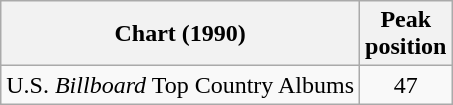<table class="wikitable">
<tr>
<th>Chart (1990)</th>
<th>Peak<br>position</th>
</tr>
<tr>
<td>U.S. <em>Billboard</em> Top Country Albums</td>
<td align="center">47</td>
</tr>
</table>
